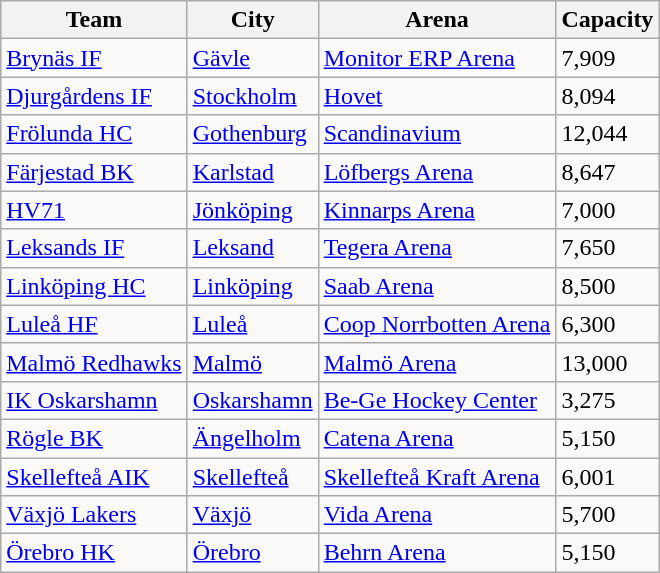<table class="wikitable sortable">
<tr>
<th>Team</th>
<th>City</th>
<th>Arena</th>
<th>Capacity</th>
</tr>
<tr>
<td><a href='#'>Brynäs IF</a></td>
<td><a href='#'>Gävle</a></td>
<td><a href='#'>Monitor ERP Arena</a></td>
<td>7,909</td>
</tr>
<tr>
<td><a href='#'>Djurgårdens IF</a></td>
<td><a href='#'>Stockholm</a></td>
<td><a href='#'>Hovet</a></td>
<td>8,094</td>
</tr>
<tr>
<td><a href='#'>Frölunda HC</a></td>
<td><a href='#'>Gothenburg</a></td>
<td><a href='#'>Scandinavium</a></td>
<td>12,044</td>
</tr>
<tr>
<td><a href='#'>Färjestad BK</a></td>
<td><a href='#'>Karlstad</a></td>
<td><a href='#'>Löfbergs Arena</a></td>
<td>8,647</td>
</tr>
<tr>
<td><a href='#'>HV71</a></td>
<td><a href='#'>Jönköping</a></td>
<td><a href='#'>Kinnarps Arena</a></td>
<td>7,000</td>
</tr>
<tr>
<td><a href='#'>Leksands IF</a></td>
<td><a href='#'>Leksand</a></td>
<td><a href='#'>Tegera Arena</a></td>
<td>7,650</td>
</tr>
<tr>
<td><a href='#'>Linköping HC</a></td>
<td><a href='#'>Linköping</a></td>
<td><a href='#'>Saab Arena</a></td>
<td>8,500</td>
</tr>
<tr>
<td><a href='#'>Luleå HF</a></td>
<td><a href='#'>Luleå</a></td>
<td><a href='#'>Coop Norrbotten Arena</a></td>
<td>6,300</td>
</tr>
<tr>
<td><a href='#'>Malmö Redhawks</a></td>
<td><a href='#'>Malmö</a></td>
<td><a href='#'>Malmö Arena</a></td>
<td>13,000</td>
</tr>
<tr>
<td><a href='#'>IK Oskarshamn</a></td>
<td><a href='#'>Oskarshamn</a></td>
<td><a href='#'>Be-Ge Hockey Center</a></td>
<td>3,275</td>
</tr>
<tr>
<td><a href='#'>Rögle BK</a></td>
<td><a href='#'>Ängelholm</a></td>
<td><a href='#'>Catena Arena</a></td>
<td>5,150</td>
</tr>
<tr>
<td><a href='#'>Skellefteå AIK</a></td>
<td><a href='#'>Skellefteå</a></td>
<td><a href='#'>Skellefteå Kraft Arena</a></td>
<td>6,001</td>
</tr>
<tr>
<td><a href='#'>Växjö Lakers</a></td>
<td><a href='#'>Växjö</a></td>
<td><a href='#'>Vida Arena</a></td>
<td>5,700</td>
</tr>
<tr>
<td><a href='#'>Örebro HK</a></td>
<td><a href='#'>Örebro</a></td>
<td><a href='#'>Behrn Arena</a></td>
<td>5,150</td>
</tr>
</table>
